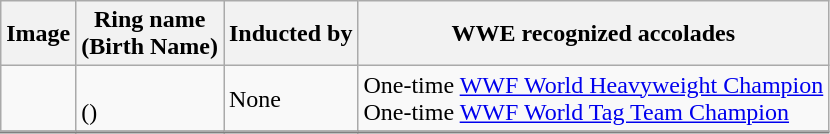<table class="wikitable sortable">
<tr>
<th class="unsortable">Image</th>
<th>Ring name<br>(Birth Name)</th>
<th>Inducted by</th>
<th class="unsortable">WWE recognized accolades</th>
</tr>
<tr>
<td></td>
<td><br>()</td>
<td>None</td>
<td>One-time <a href='#'>WWF World Heavyweight Champion</a><br>One-time <a href='#'>WWF World Tag Team Champion</a></td>
</tr>
<tr style="border-top:2px solid gray;">
</tr>
</table>
